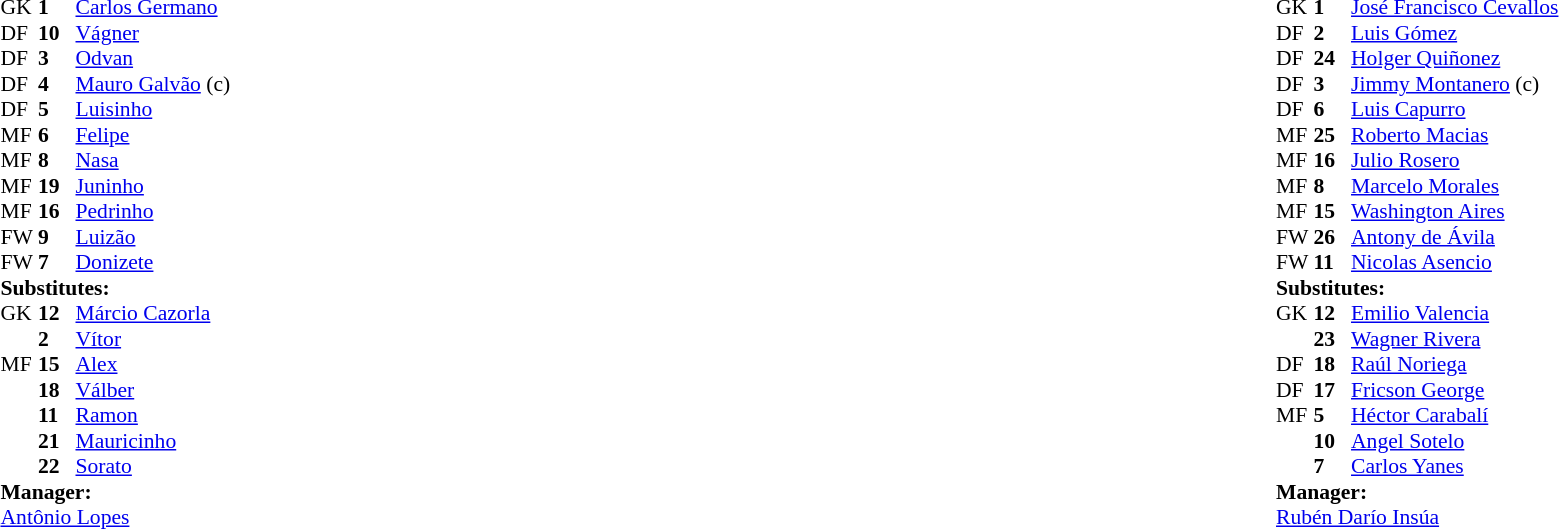<table width="100%">
<tr>
<td valign="top" width="50%"><br><table style="font-size: 90%" cellspacing="0" cellpadding="0">
<tr>
<td colspan="4"></td>
</tr>
<tr>
<th width=25></th>
<th width=25></th>
</tr>
<tr>
<td>GK</td>
<td><strong>1</strong></td>
<td> <a href='#'>Carlos Germano</a></td>
</tr>
<tr>
<td>DF</td>
<td><strong>10</strong></td>
<td> <a href='#'>Vágner</a></td>
</tr>
<tr>
<td>DF</td>
<td><strong>3</strong></td>
<td> <a href='#'>Odvan</a></td>
<td></td>
</tr>
<tr>
<td>DF</td>
<td><strong>4</strong></td>
<td> <a href='#'>Mauro Galvão</a> (c)</td>
</tr>
<tr>
<td>DF</td>
<td><strong>5</strong></td>
<td> <a href='#'>Luisinho</a></td>
</tr>
<tr>
<td>MF</td>
<td><strong>6</strong></td>
<td> <a href='#'>Felipe</a></td>
</tr>
<tr>
<td>MF</td>
<td><strong>8</strong></td>
<td> <a href='#'>Nasa</a></td>
<td></td>
<td></td>
</tr>
<tr>
<td>MF</td>
<td><strong>19</strong></td>
<td> <a href='#'>Juninho</a></td>
<td></td>
<td></td>
</tr>
<tr>
<td>MF</td>
<td><strong>16</strong></td>
<td> <a href='#'>Pedrinho</a></td>
<td></td>
<td></td>
</tr>
<tr>
<td>FW</td>
<td><strong>9</strong></td>
<td> <a href='#'>Luizão</a></td>
<td></td>
</tr>
<tr>
<td>FW</td>
<td><strong>7</strong></td>
<td> <a href='#'>Donizete</a></td>
</tr>
<tr>
<td colspan=3><strong>Substitutes:</strong></td>
</tr>
<tr>
<td>GK</td>
<td><strong>12</strong></td>
<td> <a href='#'>Márcio Cazorla</a></td>
</tr>
<tr>
<td></td>
<td><strong>2</strong></td>
<td> <a href='#'>Vítor</a></td>
<td></td>
<td></td>
</tr>
<tr>
<td>MF</td>
<td><strong>15</strong></td>
<td> <a href='#'>Alex</a></td>
<td></td>
<td></td>
</tr>
<tr>
<td></td>
<td><strong>18</strong></td>
<td> <a href='#'>Válber</a></td>
<td></td>
<td></td>
</tr>
<tr>
<td></td>
<td><strong>11</strong></td>
<td> <a href='#'>Ramon</a></td>
</tr>
<tr>
<td></td>
<td><strong>21</strong></td>
<td> <a href='#'>Mauricinho</a></td>
</tr>
<tr>
<td></td>
<td><strong>22</strong></td>
<td> <a href='#'>Sorato</a></td>
</tr>
<tr>
<td colspan=3><strong>Manager:</strong></td>
</tr>
<tr>
<td colspan=4> <a href='#'>Antônio Lopes</a></td>
</tr>
</table>
</td>
<td><br><table style="font-size: 90%" cellspacing="0" cellpadding="0" align=center>
<tr>
<td colspan="4"></td>
</tr>
<tr>
<th width=25></th>
<th width=25></th>
</tr>
<tr>
<td>GK</td>
<td><strong>1</strong></td>
<td> <a href='#'>José Francisco Cevallos</a></td>
<td></td>
</tr>
<tr>
<td>DF</td>
<td><strong>2</strong></td>
<td> <a href='#'>Luis Gómez</a></td>
<td></td>
<td></td>
</tr>
<tr>
<td>DF</td>
<td><strong>24</strong></td>
<td> <a href='#'>Holger Quiñonez</a></td>
</tr>
<tr>
<td>DF</td>
<td><strong>3</strong></td>
<td> <a href='#'>Jimmy Montanero</a> (c)</td>
</tr>
<tr>
<td>DF</td>
<td><strong>6</strong></td>
<td> <a href='#'>Luis Capurro</a></td>
</tr>
<tr>
<td>MF</td>
<td><strong>25</strong></td>
<td> <a href='#'>Roberto Macias</a></td>
<td></td>
<td></td>
</tr>
<tr>
<td>MF</td>
<td><strong>16</strong></td>
<td> <a href='#'>Julio Rosero</a></td>
<td></td>
<td></td>
</tr>
<tr>
<td>MF</td>
<td><strong>8</strong></td>
<td> <a href='#'>Marcelo Morales</a></td>
<td></td>
</tr>
<tr>
<td>MF</td>
<td><strong>15</strong></td>
<td> <a href='#'>Washington Aires</a></td>
</tr>
<tr>
<td>FW</td>
<td><strong>26</strong></td>
<td> <a href='#'>Antony de Ávila</a></td>
</tr>
<tr>
<td>FW</td>
<td><strong>11</strong></td>
<td> <a href='#'>Nicolas Asencio</a></td>
</tr>
<tr>
<td colspan=3><strong>Substitutes:</strong></td>
</tr>
<tr>
<td>GK</td>
<td><strong>12</strong></td>
<td> <a href='#'>Emilio Valencia</a></td>
</tr>
<tr>
<td></td>
<td><strong>23</strong></td>
<td> <a href='#'>Wagner Rivera</a></td>
<td></td>
<td></td>
</tr>
<tr>
<td>DF</td>
<td><strong>18</strong></td>
<td> <a href='#'>Raúl Noriega</a></td>
</tr>
<tr>
<td>DF</td>
<td><strong>17</strong></td>
<td> <a href='#'>Fricson George</a></td>
<td></td>
<td></td>
</tr>
<tr>
<td>MF</td>
<td><strong>5</strong></td>
<td> <a href='#'>Héctor Carabalí</a></td>
<td></td>
<td></td>
</tr>
<tr>
<td></td>
<td><strong>10</strong></td>
<td> <a href='#'>Angel Sotelo</a></td>
</tr>
<tr>
<td></td>
<td><strong>7</strong></td>
<td> <a href='#'>Carlos Yanes</a></td>
</tr>
<tr>
<td colspan=3><strong>Manager:</strong></td>
</tr>
<tr>
<td colspan=4> <a href='#'>Rubén Darío Insúa</a></td>
</tr>
</table>
</td>
</tr>
</table>
